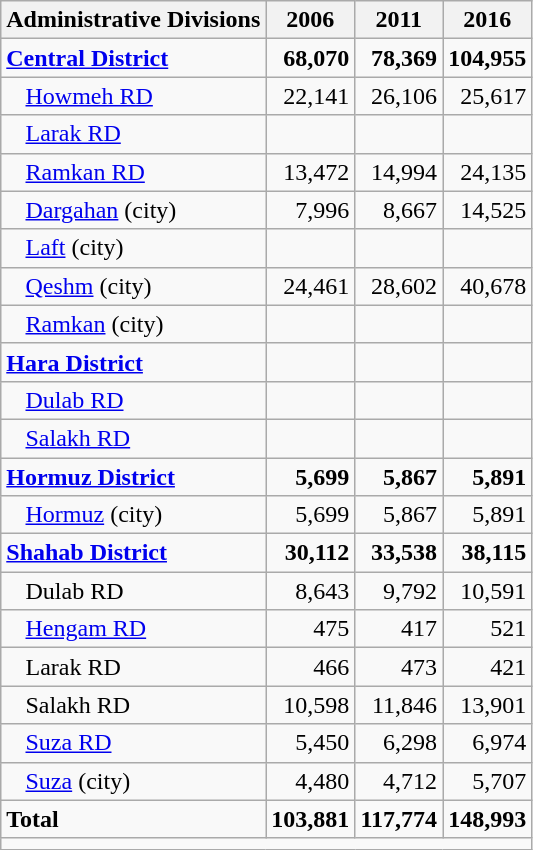<table class="wikitable">
<tr>
<th>Administrative Divisions</th>
<th>2006</th>
<th>2011</th>
<th>2016</th>
</tr>
<tr>
<td><strong><a href='#'>Central District</a></strong></td>
<td style="text-align: right;"><strong>68,070</strong></td>
<td style="text-align: right;"><strong>78,369</strong></td>
<td style="text-align: right;"><strong>104,955</strong></td>
</tr>
<tr>
<td style="padding-left: 1em;"><a href='#'>Howmeh RD</a></td>
<td style="text-align: right;">22,141</td>
<td style="text-align: right;">26,106</td>
<td style="text-align: right;">25,617</td>
</tr>
<tr>
<td style="padding-left: 1em;"><a href='#'>Larak RD</a></td>
<td style="text-align: right;"></td>
<td style="text-align: right;"></td>
<td style="text-align: right;"></td>
</tr>
<tr>
<td style="padding-left: 1em;"><a href='#'>Ramkan RD</a></td>
<td style="text-align: right;">13,472</td>
<td style="text-align: right;">14,994</td>
<td style="text-align: right;">24,135</td>
</tr>
<tr>
<td style="padding-left: 1em;"><a href='#'>Dargahan</a> (city)</td>
<td style="text-align: right;">7,996</td>
<td style="text-align: right;">8,667</td>
<td style="text-align: right;">14,525</td>
</tr>
<tr>
<td style="padding-left: 1em;"><a href='#'>Laft</a> (city)</td>
<td style="text-align: right;"></td>
<td style="text-align: right;"></td>
<td style="text-align: right;"></td>
</tr>
<tr>
<td style="padding-left: 1em;"><a href='#'>Qeshm</a> (city)</td>
<td style="text-align: right;">24,461</td>
<td style="text-align: right;">28,602</td>
<td style="text-align: right;">40,678</td>
</tr>
<tr>
<td style="padding-left: 1em;"><a href='#'>Ramkan</a> (city)</td>
<td style="text-align: right;"></td>
<td style="text-align: right;"></td>
<td style="text-align: right;"></td>
</tr>
<tr>
<td><strong><a href='#'>Hara District</a></strong></td>
<td style="text-align: right;"></td>
<td style="text-align: right;"></td>
<td style="text-align: right;"></td>
</tr>
<tr>
<td style="padding-left: 1em;"><a href='#'>Dulab RD</a></td>
<td style="text-align: right;"></td>
<td style="text-align: right;"></td>
<td style="text-align: right;"></td>
</tr>
<tr>
<td style="padding-left: 1em;"><a href='#'>Salakh RD</a></td>
<td style="text-align: right;"></td>
<td style="text-align: right;"></td>
<td style="text-align: right;"></td>
</tr>
<tr>
<td><strong><a href='#'>Hormuz District</a></strong></td>
<td style="text-align: right;"><strong>5,699</strong></td>
<td style="text-align: right;"><strong>5,867</strong></td>
<td style="text-align: right;"><strong>5,891</strong></td>
</tr>
<tr>
<td style="padding-left: 1em;"><a href='#'>Hormuz</a> (city)</td>
<td style="text-align: right;">5,699</td>
<td style="text-align: right;">5,867</td>
<td style="text-align: right;">5,891</td>
</tr>
<tr>
<td><strong><a href='#'>Shahab District</a></strong></td>
<td style="text-align: right;"><strong>30,112</strong></td>
<td style="text-align: right;"><strong>33,538</strong></td>
<td style="text-align: right;"><strong>38,115</strong></td>
</tr>
<tr>
<td style="padding-left: 1em;">Dulab RD</td>
<td style="text-align: right;">8,643</td>
<td style="text-align: right;">9,792</td>
<td style="text-align: right;">10,591</td>
</tr>
<tr>
<td style="padding-left: 1em;"><a href='#'>Hengam RD</a></td>
<td style="text-align: right;">475</td>
<td style="text-align: right;">417</td>
<td style="text-align: right;">521</td>
</tr>
<tr>
<td style="padding-left: 1em;">Larak RD</td>
<td style="text-align: right;">466</td>
<td style="text-align: right;">473</td>
<td style="text-align: right;">421</td>
</tr>
<tr>
<td style="padding-left: 1em;">Salakh RD</td>
<td style="text-align: right;">10,598</td>
<td style="text-align: right;">11,846</td>
<td style="text-align: right;">13,901</td>
</tr>
<tr>
<td style="padding-left: 1em;"><a href='#'>Suza RD</a></td>
<td style="text-align: right;">5,450</td>
<td style="text-align: right;">6,298</td>
<td style="text-align: right;">6,974</td>
</tr>
<tr>
<td style="padding-left: 1em;"><a href='#'>Suza</a> (city)</td>
<td style="text-align: right;">4,480</td>
<td style="text-align: right;">4,712</td>
<td style="text-align: right;">5,707</td>
</tr>
<tr>
<td><strong>Total</strong></td>
<td style="text-align: right;"><strong>103,881</strong></td>
<td style="text-align: right;"><strong>117,774</strong></td>
<td style="text-align: right;"><strong>148,993</strong></td>
</tr>
<tr>
<td colspan=4></td>
</tr>
</table>
